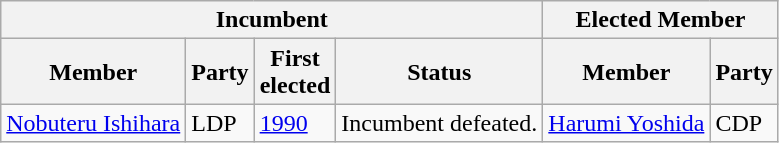<table class="wikitable sortable">
<tr>
<th colspan=4>Incumbent</th>
<th colspan=2>Elected Member</th>
</tr>
<tr>
<th>Member</th>
<th>Party</th>
<th>First<br>elected</th>
<th>Status</th>
<th>Member</th>
<th>Party</th>
</tr>
<tr>
<td><a href='#'>Nobuteru Ishihara</a></td>
<td>LDP</td>
<td><a href='#'>1990</a></td>
<td>Incumbent defeated.</td>
<td><a href='#'>Harumi Yoshida</a></td>
<td>CDP</td>
</tr>
</table>
